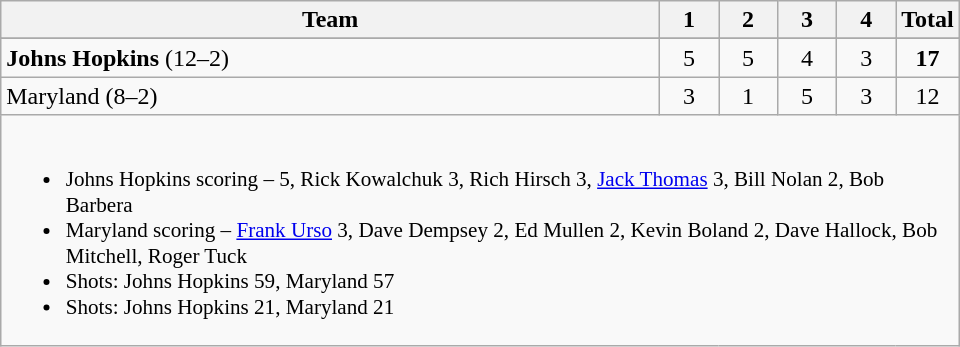<table class="wikitable" style="text-align:center; max-width:40em">
<tr>
<th>Team</th>
<th style="width:2em">1</th>
<th style="width:2em">2</th>
<th style="width:2em">3</th>
<th style="width:2em">4</th>
<th style="width:2em">Total</th>
</tr>
<tr>
</tr>
<tr>
<td style="text-align:left"><strong>Johns Hopkins</strong> (12–2)</td>
<td>5</td>
<td>5</td>
<td>4</td>
<td>3</td>
<td><strong>17</strong></td>
</tr>
<tr>
<td style="text-align:left">Maryland (8–2)</td>
<td>3</td>
<td>1</td>
<td>5</td>
<td>3</td>
<td>12</td>
</tr>
<tr>
<td colspan=6 style="text-align:left; font-size:88%;"><br><ul><li>Johns Hopkins scoring –  5, Rick Kowalchuk 3, Rich Hirsch 3, <a href='#'>Jack Thomas</a> 3, Bill Nolan 2, Bob Barbera</li><li>Maryland scoring – <a href='#'>Frank Urso</a> 3, Dave Dempsey 2, Ed Mullen 2, Kevin Boland 2, Dave Hallock, Bob Mitchell, Roger Tuck</li><li>Shots: Johns Hopkins 59, Maryland 57</li><li>Shots: Johns Hopkins 21, Maryland 21</li></ul></td>
</tr>
</table>
